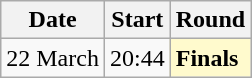<table class=wikitable>
<tr>
<th>Date</th>
<th>Start</th>
<th>Round</th>
</tr>
<tr>
<td>22 March</td>
<td>20:44</td>
<td style=background:lemonchiffon><strong>Finals</strong></td>
</tr>
</table>
